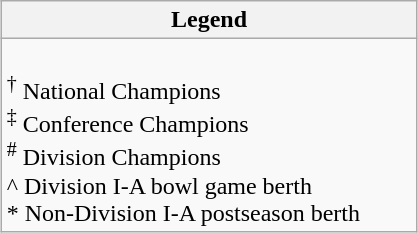<table class="wikitable" style="margin:1em auto; width:22%;">
<tr>
<th colspan=2>Legend</th>
</tr>
<tr>
<td><br> <sup>†</sup> National Champions<br>
 <sup>‡</sup> Conference Champions<br>
 <sup>#</sup> Division Champions<br>
 ^ Division I-A bowl game berth<br>
 * Non-Division I-A postseason berth<br></td>
</tr>
</table>
